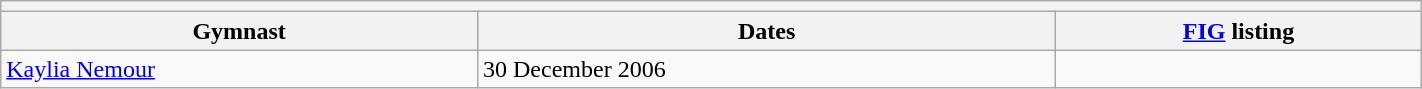<table class="wikitable mw-collapsible mw-collapsed" width="75%">
<tr>
<th colspan="3"></th>
</tr>
<tr>
<th>Gymnast</th>
<th>Dates</th>
<th><a href='#'>FIG</a> listing</th>
</tr>
<tr>
<td><a href='#'>Kaylia Nemour</a></td>
<td>30 December 2006</td>
<td></td>
</tr>
</table>
